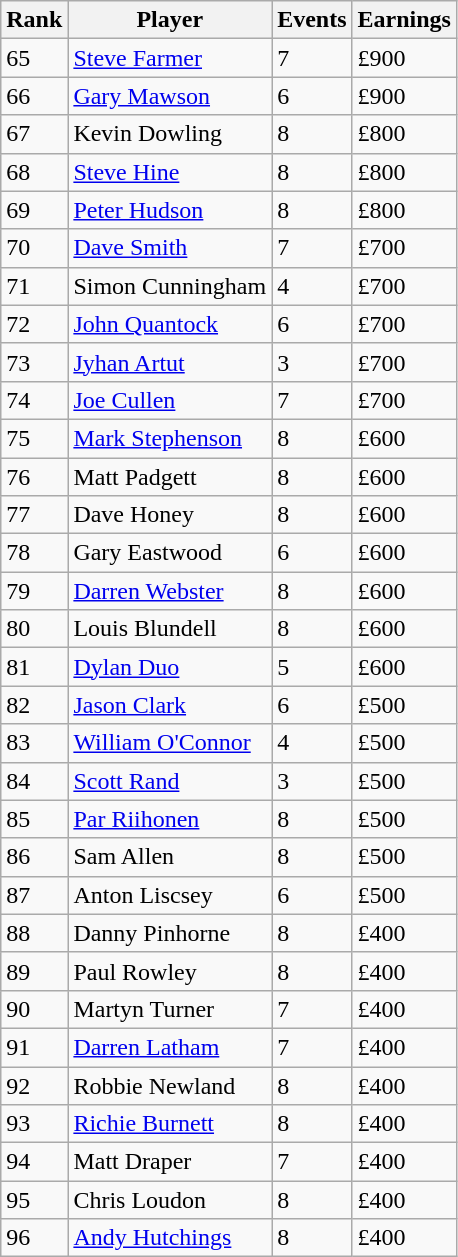<table class="wikitable">
<tr>
<th>Rank</th>
<th>Player</th>
<th>Events</th>
<th>Earnings</th>
</tr>
<tr>
<td>65</td>
<td> <a href='#'>Steve Farmer</a></td>
<td>7 </td>
<td>£900</td>
</tr>
<tr>
<td>66</td>
<td> <a href='#'>Gary Mawson</a></td>
<td>6 </td>
<td>£900</td>
</tr>
<tr>
<td>67</td>
<td> Kevin Dowling</td>
<td>8 </td>
<td>£800</td>
</tr>
<tr>
<td>68</td>
<td> <a href='#'>Steve Hine</a></td>
<td>8 </td>
<td>£800</td>
</tr>
<tr>
<td>69</td>
<td> <a href='#'>Peter Hudson</a></td>
<td>8 </td>
<td>£800</td>
</tr>
<tr>
<td>70</td>
<td> <a href='#'>Dave Smith</a></td>
<td>7 </td>
<td>£700</td>
</tr>
<tr>
<td>71</td>
<td> Simon Cunningham</td>
<td>4 </td>
<td>£700</td>
</tr>
<tr>
<td>72</td>
<td> <a href='#'>John Quantock</a></td>
<td>6 </td>
<td>£700</td>
</tr>
<tr>
<td>73</td>
<td> <a href='#'>Jyhan Artut</a></td>
<td>3 </td>
<td>£700</td>
</tr>
<tr>
<td>74</td>
<td> <a href='#'>Joe Cullen</a></td>
<td>7 </td>
<td>£700</td>
</tr>
<tr>
<td>75</td>
<td> <a href='#'>Mark Stephenson</a></td>
<td>8 </td>
<td>£600</td>
</tr>
<tr>
<td>76</td>
<td> Matt Padgett</td>
<td>8 </td>
<td>£600</td>
</tr>
<tr>
<td>77</td>
<td> Dave Honey</td>
<td>8 </td>
<td>£600</td>
</tr>
<tr>
<td>78</td>
<td> Gary Eastwood</td>
<td>6 </td>
<td>£600</td>
</tr>
<tr>
<td>79</td>
<td> <a href='#'>Darren Webster</a></td>
<td>8 </td>
<td>£600</td>
</tr>
<tr>
<td>80</td>
<td> Louis Blundell</td>
<td>8 </td>
<td>£600</td>
</tr>
<tr>
<td>81</td>
<td> <a href='#'>Dylan Duo</a></td>
<td>5 </td>
<td>£600</td>
</tr>
<tr>
<td>82</td>
<td> <a href='#'>Jason Clark</a></td>
<td>6 </td>
<td>£500</td>
</tr>
<tr>
<td>83</td>
<td> <a href='#'>William O'Connor</a></td>
<td>4 </td>
<td>£500</td>
</tr>
<tr>
<td>84</td>
<td> <a href='#'>Scott Rand</a></td>
<td>3 </td>
<td>£500</td>
</tr>
<tr>
<td>85</td>
<td> <a href='#'>Par Riihonen</a></td>
<td>8 </td>
<td>£500</td>
</tr>
<tr>
<td>86</td>
<td> Sam Allen</td>
<td>8 </td>
<td>£500</td>
</tr>
<tr>
<td>87</td>
<td> Anton Liscsey</td>
<td>6 </td>
<td>£500</td>
</tr>
<tr>
<td>88</td>
<td> Danny Pinhorne</td>
<td>8 </td>
<td>£400</td>
</tr>
<tr>
<td>89</td>
<td> Paul Rowley</td>
<td>8 </td>
<td>£400</td>
</tr>
<tr>
<td>90</td>
<td> Martyn Turner</td>
<td>7 </td>
<td>£400</td>
</tr>
<tr>
<td>91</td>
<td> <a href='#'>Darren Latham</a></td>
<td>7 </td>
<td>£400</td>
</tr>
<tr>
<td>92</td>
<td> Robbie Newland</td>
<td>8 </td>
<td>£400</td>
</tr>
<tr>
<td>93</td>
<td> <a href='#'>Richie Burnett</a></td>
<td>8 </td>
<td>£400</td>
</tr>
<tr>
<td>94</td>
<td> Matt Draper</td>
<td>7 </td>
<td>£400</td>
</tr>
<tr>
<td>95</td>
<td> Chris Loudon</td>
<td>8 </td>
<td>£400</td>
</tr>
<tr>
<td>96</td>
<td> <a href='#'>Andy Hutchings</a></td>
<td>8 </td>
<td>£400</td>
</tr>
</table>
